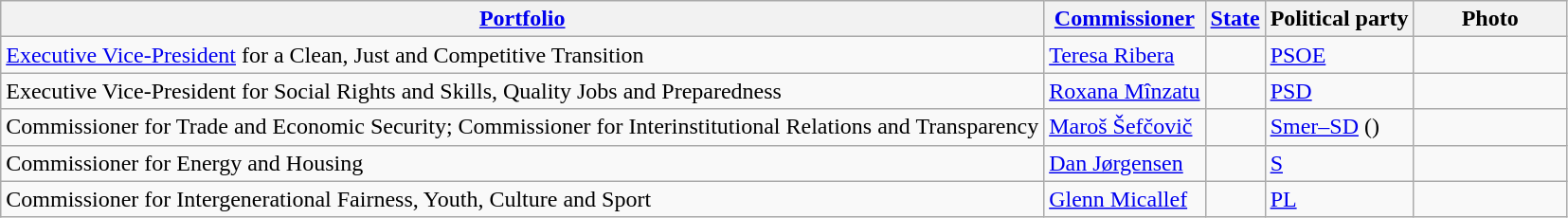<table class="wikitable sortable" style="border-collapse:collapse; border:#555">
<tr>
<th bgcolor="#99badd"><a href='#'>Portfolio</a></th>
<th bgcolor="#99badd"><a href='#'>Commissioner</a></th>
<th bgcolor="#99badd"><a href='#'>State</a></th>
<th bgcolor="#99badd">Political party</th>
<th width="100" class="unsortable" bgcolor="#99badd">Photo</th>
</tr>
<tr>
<td><a href='#'>Executive Vice-President</a> for a Clean, Just and Competitive Transition</td>
<td><a href='#'>Teresa Ribera</a></td>
<td></td>
<td><a href='#'>PSOE</a></td>
<td></td>
</tr>
<tr>
<td>Executive Vice-President for Social Rights and Skills, Quality Jobs and Preparedness</td>
<td><a href='#'>Roxana Mînzatu</a></td>
<td></td>
<td><a href='#'>PSD</a></td>
<td></td>
</tr>
<tr>
<td>Commissioner for Trade and Economic Security; Commissioner for Interinstitutional Relations and Transparency</td>
<td><a href='#'>Maroš Šefčovič</a></td>
<td></td>
<td><a href='#'>Smer–SD</a> ()</td>
<td></td>
</tr>
<tr>
<td>Commissioner for Energy and Housing</td>
<td><a href='#'>Dan Jørgensen</a></td>
<td></td>
<td><a href='#'>S</a></td>
<td></td>
</tr>
<tr>
<td>Commissioner for Intergenerational Fairness, Youth, Culture and Sport</td>
<td><a href='#'>Glenn Micallef</a></td>
<td></td>
<td><a href='#'>PL</a></td>
<td></td>
</tr>
</table>
